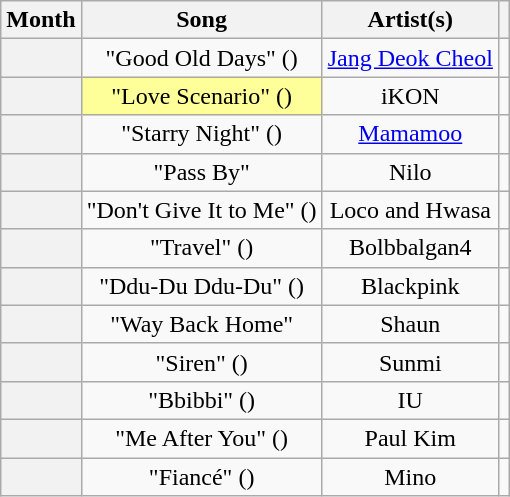<table class="wikitable plainrowheaders sortable" style="text-align:center">
<tr>
<th>Month</th>
<th>Song</th>
<th>Artist(s)</th>
<th class="unsortable"></th>
</tr>
<tr>
<th scope="row"></th>
<td>"Good Old Days" ()</td>
<td><a href='#'>Jang Deok Cheol</a></td>
<td></td>
</tr>
<tr>
<th scope="row"></th>
<td bgcolor="#FFFF99">"Love Scenario" ()</td>
<td>iKON</td>
<td></td>
</tr>
<tr>
<th scope="row"></th>
<td>"Starry Night" ()</td>
<td><a href='#'>Mamamoo</a></td>
<td></td>
</tr>
<tr>
<th scope="row"></th>
<td>"Pass By"</td>
<td>Nilo</td>
<td></td>
</tr>
<tr>
<th scope="row"></th>
<td>"Don't Give It to Me" ()</td>
<td>Loco and Hwasa</td>
<td></td>
</tr>
<tr>
<th scope="row"></th>
<td>"Travel" ()</td>
<td>Bolbbalgan4</td>
<td></td>
</tr>
<tr>
<th scope="row"></th>
<td>"Ddu-Du Ddu-Du" ()</td>
<td>Blackpink</td>
<td></td>
</tr>
<tr>
<th scope="row"></th>
<td>"Way Back Home"</td>
<td>Shaun</td>
<td></td>
</tr>
<tr>
<th scope="row"></th>
<td>"Siren" ()</td>
<td>Sunmi</td>
<td></td>
</tr>
<tr>
<th scope="row"></th>
<td>"Bbibbi" ()</td>
<td>IU</td>
<td></td>
</tr>
<tr>
<th scope="row"></th>
<td>"Me After You" ()</td>
<td>Paul Kim</td>
<td></td>
</tr>
<tr>
<th scope="row"></th>
<td>"Fiancé" ()</td>
<td>Mino</td>
<td></td>
</tr>
</table>
